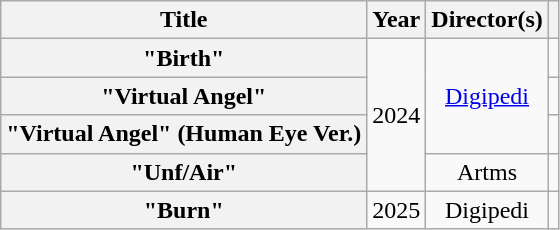<table class="wikitable plainrowheaders" style="text-align:center">
<tr>
<th scope="col">Title</th>
<th scope="col">Year</th>
<th scope="col">Director(s)</th>
<th scope="col"></th>
</tr>
<tr>
<th scope="row">"Birth"</th>
<td rowspan="4">2024</td>
<td rowspan="3"><a href='#'>Digipedi</a></td>
<td></td>
</tr>
<tr>
<th scope="row">"Virtual Angel"</th>
<td></td>
</tr>
<tr>
<th scope="row">"Virtual Angel" (Human Eye Ver.)</th>
<td></td>
</tr>
<tr>
<th scope="row">"Unf/Air"</th>
<td>Artms</td>
<td></td>
</tr>
<tr>
<th scope="row">"Burn"</th>
<td>2025</td>
<td>Digipedi</td>
<td></td>
</tr>
</table>
